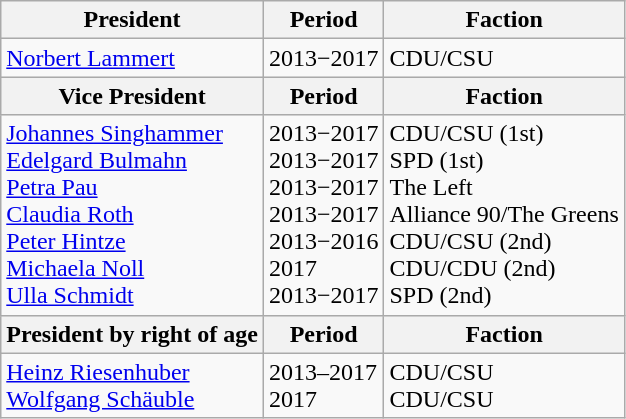<table class="wikitable">
<tr>
<th>President</th>
<th>Period</th>
<th>Faction</th>
</tr>
<tr>
<td><a href='#'>Norbert Lammert</a></td>
<td>2013−2017</td>
<td>CDU/CSU</td>
</tr>
<tr>
<th>Vice President</th>
<th>Period</th>
<th>Faction</th>
</tr>
<tr>
<td><a href='#'>Johannes Singhammer</a><br><a href='#'>Edelgard Bulmahn</a><br><a href='#'>Petra Pau</a><br><a href='#'>Claudia Roth</a><br><a href='#'>Peter Hintze</a><br><a href='#'>Michaela Noll</a><br><a href='#'>Ulla Schmidt</a></td>
<td>2013−2017<br>2013−2017<br>2013−2017<br>2013−2017<br>2013−2016<br>2017<br>2013−2017</td>
<td>CDU/CSU (1st)<br>SPD (1st)<br>The Left<br>Alliance 90/The Greens<br>CDU/CSU (2nd)<br>CDU/CDU (2nd)<br>SPD (2nd)</td>
</tr>
<tr>
<th>President by right of age</th>
<th>Period</th>
<th>Faction</th>
</tr>
<tr>
<td><a href='#'>Heinz Riesenhuber</a><br><a href='#'>Wolfgang Schäuble</a></td>
<td>2013–2017<br>2017</td>
<td>CDU/CSU<br>CDU/CSU</td>
</tr>
</table>
